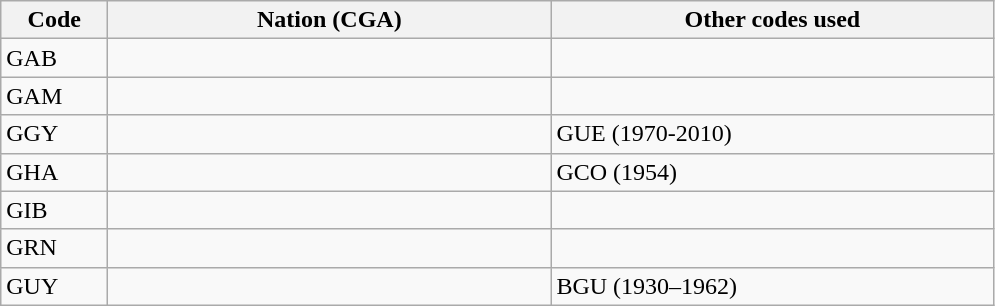<table class="wikitable">
<tr>
<th style="width:4em">Code</th>
<th style="width:18em">Nation (CGA)</th>
<th style="width:18em">Other codes used</th>
</tr>
<tr>
<td>GAB</td>
<td></td>
<td></td>
</tr>
<tr>
<td>GAM</td>
<td></td>
<td></td>
</tr>
<tr>
<td>GGY</td>
<td></td>
<td>GUE (1970-2010)</td>
</tr>
<tr>
<td>GHA</td>
<td></td>
<td>GCO (1954)</td>
</tr>
<tr>
<td>GIB</td>
<td></td>
<td></td>
</tr>
<tr>
<td>GRN</td>
<td></td>
<td></td>
</tr>
<tr>
<td>GUY</td>
<td></td>
<td>BGU (1930–1962)</td>
</tr>
</table>
